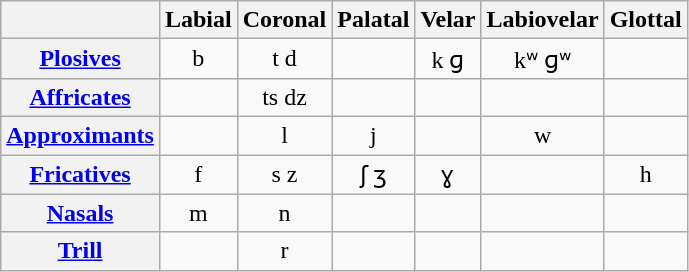<table class="wikitable" style="text-align: center">
<tr>
<th></th>
<th>Labial</th>
<th>Coronal</th>
<th>Palatal</th>
<th>Velar</th>
<th>Labiovelar</th>
<th>Glottal</th>
</tr>
<tr>
<th><a href='#'>Plosives</a></th>
<td>b</td>
<td>t d</td>
<td></td>
<td>k ɡ</td>
<td>kʷ ɡʷ</td>
<td></td>
</tr>
<tr>
<th><a href='#'>Affricates</a></th>
<td></td>
<td>ts dz</td>
<td></td>
<td></td>
<td></td>
<td></td>
</tr>
<tr>
<th><a href='#'>Approximants</a></th>
<td></td>
<td>l</td>
<td>j</td>
<td></td>
<td>w</td>
<td></td>
</tr>
<tr>
<th><a href='#'>Fricatives</a></th>
<td>f</td>
<td>s z</td>
<td>ʃ ʒ</td>
<td>ɣ</td>
<td></td>
<td>h</td>
</tr>
<tr>
<th><a href='#'>Nasals</a></th>
<td>m</td>
<td>n</td>
<td></td>
<td></td>
<td></td>
<td></td>
</tr>
<tr>
<th><a href='#'>Trill</a></th>
<td></td>
<td>r</td>
<td></td>
<td></td>
<td></td>
<td></td>
</tr>
</table>
